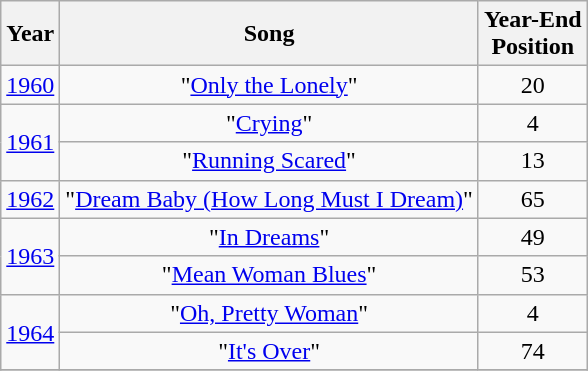<table class="wikitable plainrowheaders" style="text-align:center;" border="1">
<tr>
<th>Year</th>
<th>Song</th>
<th>Year-End<br>Position</th>
</tr>
<tr>
<td scope="row"><a href='#'>1960</a></td>
<td>"<a href='#'>Only the Lonely</a>"</td>
<td>20</td>
</tr>
<tr>
<td scope="row" rowspan="2"><a href='#'>1961</a></td>
<td>"<a href='#'>Crying</a>"</td>
<td>4</td>
</tr>
<tr>
<td>"<a href='#'>Running Scared</a>"</td>
<td>13</td>
</tr>
<tr>
<td scope="row"><a href='#'>1962</a></td>
<td>"<a href='#'>Dream Baby (How Long Must I Dream)</a>"</td>
<td>65</td>
</tr>
<tr>
<td scope="row" rowspan="2"><a href='#'>1963</a></td>
<td>"<a href='#'>In Dreams</a>"</td>
<td>49</td>
</tr>
<tr>
<td>"<a href='#'>Mean Woman Blues</a>"</td>
<td>53</td>
</tr>
<tr>
<td scope="row" rowspan="2"><a href='#'>1964</a></td>
<td>"<a href='#'>Oh, Pretty Woman</a>"</td>
<td>4</td>
</tr>
<tr>
<td>"<a href='#'>It's Over</a>"</td>
<td>74</td>
</tr>
<tr>
</tr>
</table>
